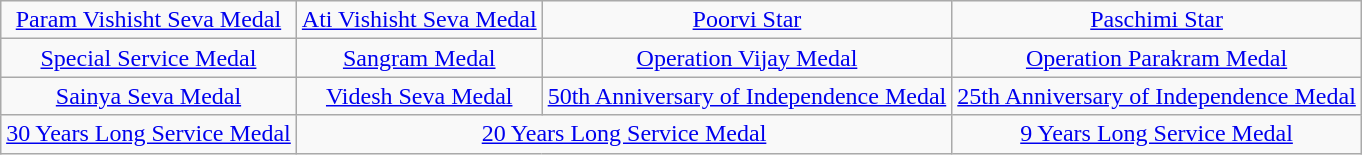<table class="wikitable" style="margin:1em auto; text-align:center;">
<tr>
<td><a href='#'>Param Vishisht Seva Medal</a></td>
<td><a href='#'>Ati Vishisht Seva Medal</a></td>
<td><a href='#'>Poorvi Star</a></td>
<td><a href='#'>Paschimi Star</a></td>
</tr>
<tr>
<td><a href='#'>Special Service Medal</a></td>
<td><a href='#'>Sangram Medal</a></td>
<td><a href='#'>Operation Vijay Medal</a></td>
<td><a href='#'>Operation Parakram Medal</a></td>
</tr>
<tr>
<td><a href='#'>Sainya Seva Medal</a></td>
<td><a href='#'>Videsh Seva Medal</a></td>
<td><a href='#'>50th Anniversary of Independence Medal</a></td>
<td><a href='#'>25th Anniversary of Independence Medal</a></td>
</tr>
<tr>
<td><a href='#'>30 Years Long Service Medal</a></td>
<td colspan='2'><a href='#'>20 Years Long Service Medal</a></td>
<td><a href='#'>9 Years Long Service Medal</a></td>
</tr>
</table>
